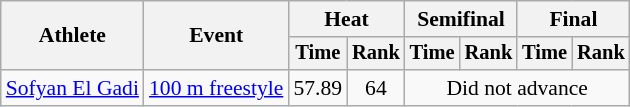<table class=wikitable style="font-size:90%">
<tr>
<th rowspan="2">Athlete</th>
<th rowspan="2">Event</th>
<th colspan="2">Heat</th>
<th colspan="2">Semifinal</th>
<th colspan="2">Final</th>
</tr>
<tr style="font-size:95%">
<th>Time</th>
<th>Rank</th>
<th>Time</th>
<th>Rank</th>
<th>Time</th>
<th>Rank</th>
</tr>
<tr align=center>
<td align=left><a href='#'>Sofyan El Gadi</a></td>
<td align=left><a href='#'>100 m freestyle</a></td>
<td>57.89</td>
<td>64</td>
<td colspan=4>Did not advance</td>
</tr>
</table>
